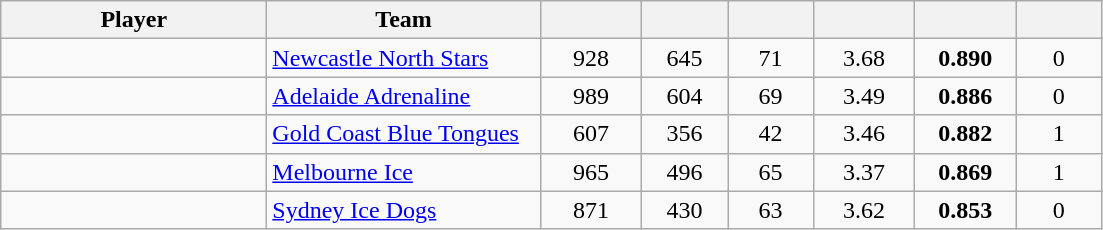<table class="wikitable sortable" style="text-align:center;">
<tr>
<th width="170px">Player</th>
<th width="175px">Team</th>
<th width="60px"></th>
<th width="50px"></th>
<th width="50px"></th>
<th width="60px"></th>
<th width="60px"></th>
<th width="50px"></th>
</tr>
<tr>
<td style="text-align:left;"></td>
<td style="text-align:left;"><a href='#'>Newcastle North Stars</a></td>
<td>928</td>
<td>645</td>
<td>71</td>
<td>3.68</td>
<td><strong>0.890</strong></td>
<td>0</td>
</tr>
<tr>
<td style="text-align:left;"></td>
<td style="text-align:left;"><a href='#'>Adelaide Adrenaline</a></td>
<td>989</td>
<td>604</td>
<td>69</td>
<td>3.49</td>
<td><strong>0.886</strong></td>
<td>0</td>
</tr>
<tr>
<td style="text-align:left;"></td>
<td style="text-align:left;"><a href='#'>Gold Coast Blue Tongues</a></td>
<td>607</td>
<td>356</td>
<td>42</td>
<td>3.46</td>
<td><strong>0.882</strong></td>
<td>1</td>
</tr>
<tr>
<td style="text-align:left;"></td>
<td style="text-align:left;"><a href='#'>Melbourne Ice</a></td>
<td>965</td>
<td>496</td>
<td>65</td>
<td>3.37</td>
<td><strong>0.869</strong></td>
<td>1</td>
</tr>
<tr>
<td style="text-align:left;"></td>
<td style="text-align:left;"><a href='#'>Sydney Ice Dogs</a></td>
<td>871</td>
<td>430</td>
<td>63</td>
<td>3.62</td>
<td><strong>0.853</strong></td>
<td>0</td>
</tr>
</table>
